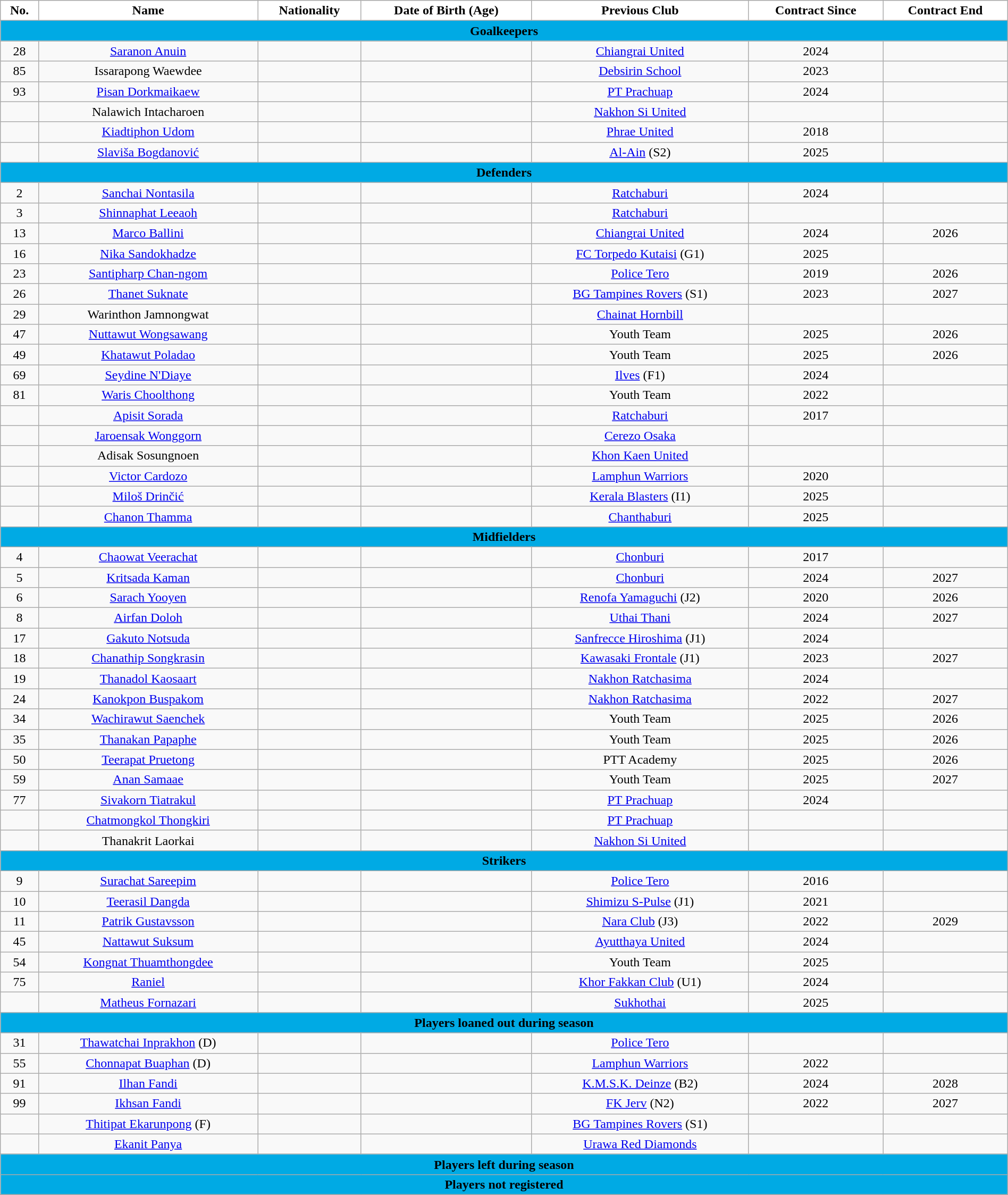<table class="wikitable" style="text-align:center; font-size:100%; width:100%;">
<tr>
<th style="background:white; color:black; text-align:center;">No.</th>
<th style="background:white; color:black; text-align:center;">Name</th>
<th style="background:white; color:black; text-align:center;">Nationality</th>
<th style="background:white; color:black; text-align:center;">Date of Birth (Age)</th>
<th style="background:white; color:black; text-align:center;">Previous Club</th>
<th style="background:white; color:black; text-align:center;">Contract Since</th>
<th style="background:white; color:black; text-align:center;">Contract End</th>
</tr>
<tr>
<th colspan="8" style="background:#00AAE4; color:black; text-align:center">Goalkeepers</th>
</tr>
<tr>
<td>28</td>
<td><a href='#'>Saranon Anuin</a></td>
<td></td>
<td></td>
<td> <a href='#'>Chiangrai United</a></td>
<td>2024</td>
<td></td>
</tr>
<tr>
<td>85</td>
<td>Issarapong Waewdee</td>
<td></td>
<td></td>
<td> <a href='#'>Debsirin School</a></td>
<td>2023</td>
<td></td>
</tr>
<tr>
<td>93</td>
<td><a href='#'>Pisan Dorkmaikaew</a></td>
<td></td>
<td></td>
<td> <a href='#'>PT Prachuap</a></td>
<td>2024</td>
<td></td>
</tr>
<tr>
<td></td>
<td>Nalawich Intacharoen</td>
<td></td>
<td></td>
<td> <a href='#'>Nakhon Si United</a></td>
<td></td>
<td></td>
</tr>
<tr>
<td></td>
<td><a href='#'>Kiadtiphon Udom</a></td>
<td></td>
<td></td>
<td> <a href='#'>Phrae United</a></td>
<td>2018</td>
<td></td>
</tr>
<tr>
<td></td>
<td><a href='#'>Slaviša Bogdanović</a></td>
<td></td>
<td></td>
<td> <a href='#'>Al-Ain</a> (S2)</td>
<td>2025</td>
<td></td>
</tr>
<tr>
<th colspan="8" style="background:#00AAE4; color:black; text-align:center">Defenders</th>
</tr>
<tr>
<td>2</td>
<td><a href='#'>Sanchai Nontasila</a></td>
<td></td>
<td></td>
<td> <a href='#'>Ratchaburi</a></td>
<td>2024</td>
<td></td>
</tr>
<tr>
<td>3</td>
<td><a href='#'>Shinnaphat Leeaoh</a></td>
<td></td>
<td></td>
<td> <a href='#'>Ratchaburi</a></td>
<td></td>
<td></td>
</tr>
<tr>
<td>13</td>
<td><a href='#'>Marco Ballini</a></td>
<td></td>
<td></td>
<td> <a href='#'>Chiangrai United</a></td>
<td>2024</td>
<td>2026</td>
</tr>
<tr>
<td>16</td>
<td><a href='#'>Nika Sandokhadze</a></td>
<td></td>
<td></td>
<td> <a href='#'>FC Torpedo Kutaisi</a> (G1)</td>
<td>2025</td>
<td></td>
</tr>
<tr>
<td>23</td>
<td><a href='#'>Santipharp Chan-ngom</a></td>
<td></td>
<td></td>
<td> <a href='#'>Police Tero</a></td>
<td>2019</td>
<td>2026</td>
</tr>
<tr>
<td>26</td>
<td><a href='#'>Thanet Suknate</a></td>
<td></td>
<td></td>
<td> <a href='#'>BG Tampines Rovers</a> (S1)</td>
<td>2023</td>
<td>2027</td>
</tr>
<tr>
<td>29</td>
<td>Warinthon Jamnongwat</td>
<td></td>
<td></td>
<td> <a href='#'>Chainat Hornbill</a></td>
<td></td>
<td></td>
</tr>
<tr>
<td>47</td>
<td><a href='#'>Nuttawut Wongsawang</a></td>
<td></td>
<td></td>
<td>Youth Team</td>
<td>2025</td>
<td>2026</td>
</tr>
<tr>
<td>49</td>
<td><a href='#'>Khatawut Poladao</a></td>
<td></td>
<td></td>
<td>Youth Team</td>
<td>2025</td>
<td>2026</td>
</tr>
<tr>
<td>69</td>
<td><a href='#'>Seydine N'Diaye</a></td>
<td></td>
<td></td>
<td> <a href='#'>Ilves</a> (F1)</td>
<td>2024</td>
<td></td>
</tr>
<tr>
<td>81</td>
<td><a href='#'>Waris Choolthong</a></td>
<td></td>
<td></td>
<td>Youth Team</td>
<td>2022</td>
<td></td>
</tr>
<tr>
<td></td>
<td><a href='#'>Apisit Sorada</a></td>
<td></td>
<td></td>
<td> <a href='#'>Ratchaburi</a></td>
<td>2017</td>
<td></td>
</tr>
<tr>
<td></td>
<td><a href='#'>Jaroensak Wonggorn</a></td>
<td></td>
<td></td>
<td> <a href='#'>Cerezo Osaka</a></td>
<td></td>
<td></td>
</tr>
<tr>
<td></td>
<td>Adisak Sosungnoen</td>
<td></td>
<td></td>
<td> <a href='#'>Khon Kaen United</a></td>
<td></td>
<td></td>
</tr>
<tr>
<td></td>
<td><a href='#'>Victor Cardozo</a></td>
<td></td>
<td></td>
<td> <a href='#'>Lamphun Warriors</a></td>
<td>2020</td>
<td></td>
</tr>
<tr>
<td></td>
<td><a href='#'>Miloš Drinčić</a></td>
<td></td>
<td></td>
<td> <a href='#'>Kerala Blasters</a> (I1)</td>
<td>2025</td>
<td></td>
</tr>
<tr>
<td></td>
<td><a href='#'>Chanon Thamma</a></td>
<td></td>
<td></td>
<td> <a href='#'>Chanthaburi</a></td>
<td>2025</td>
<td></td>
</tr>
<tr>
<th colspan="8" style="background:#00AAE4; color:black; text-align:center">Midfielders</th>
</tr>
<tr>
<td>4</td>
<td><a href='#'>Chaowat Veerachat</a></td>
<td></td>
<td></td>
<td> <a href='#'>Chonburi</a></td>
<td>2017</td>
<td></td>
</tr>
<tr>
<td>5</td>
<td><a href='#'>Kritsada Kaman</a></td>
<td></td>
<td></td>
<td> <a href='#'>Chonburi</a></td>
<td>2024</td>
<td>2027</td>
</tr>
<tr>
<td>6</td>
<td><a href='#'>Sarach Yooyen</a></td>
<td></td>
<td></td>
<td> <a href='#'>Renofa Yamaguchi</a> (J2)</td>
<td>2020</td>
<td>2026</td>
</tr>
<tr>
<td>8</td>
<td><a href='#'>Airfan Doloh</a></td>
<td></td>
<td></td>
<td> <a href='#'>Uthai Thani</a></td>
<td>2024</td>
<td>2027</td>
</tr>
<tr>
<td>17</td>
<td><a href='#'>Gakuto Notsuda</a></td>
<td></td>
<td></td>
<td> <a href='#'>Sanfrecce Hiroshima</a> (J1)</td>
<td>2024</td>
<td></td>
</tr>
<tr>
<td>18</td>
<td><a href='#'>Chanathip Songkrasin</a></td>
<td></td>
<td></td>
<td> <a href='#'>Kawasaki Frontale</a> (J1)</td>
<td>2023</td>
<td>2027</td>
</tr>
<tr>
<td>19</td>
<td><a href='#'>Thanadol Kaosaart</a></td>
<td></td>
<td></td>
<td> <a href='#'>Nakhon Ratchasima</a></td>
<td>2024</td>
<td></td>
</tr>
<tr>
<td>24</td>
<td><a href='#'>Kanokpon Buspakom</a></td>
<td></td>
<td></td>
<td> <a href='#'>Nakhon Ratchasima</a></td>
<td>2022</td>
<td>2027</td>
</tr>
<tr>
<td>34</td>
<td><a href='#'>Wachirawut Saenchek</a></td>
<td></td>
<td></td>
<td>Youth Team</td>
<td>2025</td>
<td>2026</td>
</tr>
<tr>
<td>35</td>
<td><a href='#'>Thanakan Papaphe</a></td>
<td></td>
<td></td>
<td>Youth Team</td>
<td>2025</td>
<td>2026</td>
</tr>
<tr>
<td>50</td>
<td><a href='#'>Teerapat Pruetong</a></td>
<td></td>
<td></td>
<td> PTT Academy</td>
<td>2025</td>
<td>2026</td>
</tr>
<tr>
<td>59</td>
<td><a href='#'>Anan Samaae</a></td>
<td></td>
<td></td>
<td>Youth Team</td>
<td>2025</td>
<td>2027</td>
</tr>
<tr>
<td>77</td>
<td><a href='#'>Sivakorn Tiatrakul</a></td>
<td></td>
<td></td>
<td> <a href='#'>PT Prachuap</a></td>
<td>2024</td>
<td></td>
</tr>
<tr>
<td></td>
<td><a href='#'>Chatmongkol Thongkiri</a></td>
<td></td>
<td></td>
<td> <a href='#'>PT Prachuap</a></td>
<td></td>
<td></td>
</tr>
<tr>
<td></td>
<td>Thanakrit Laorkai</td>
<td></td>
<td></td>
<td> <a href='#'>Nakhon Si United</a></td>
<td></td>
<td></td>
</tr>
<tr>
<th colspan="8" style="background:#00AAE4; color:black; text-align:center">Strikers</th>
</tr>
<tr>
<td>9</td>
<td><a href='#'>Surachat Sareepim</a></td>
<td></td>
<td></td>
<td> <a href='#'>Police Tero</a></td>
<td>2016</td>
<td></td>
</tr>
<tr>
<td>10</td>
<td><a href='#'>Teerasil Dangda</a></td>
<td></td>
<td></td>
<td> <a href='#'>Shimizu S-Pulse</a> (J1)</td>
<td>2021</td>
<td></td>
</tr>
<tr>
<td>11</td>
<td><a href='#'>Patrik Gustavsson</a></td>
<td></td>
<td></td>
<td> <a href='#'>Nara Club</a> (J3)</td>
<td>2022</td>
<td>2029</td>
</tr>
<tr>
<td>45</td>
<td><a href='#'>Nattawut Suksum</a></td>
<td></td>
<td></td>
<td> <a href='#'>Ayutthaya United</a></td>
<td>2024</td>
<td></td>
</tr>
<tr>
<td>54</td>
<td><a href='#'>Kongnat Thuamthongdee</a></td>
<td></td>
<td></td>
<td>Youth Team</td>
<td>2025</td>
<td></td>
</tr>
<tr>
<td>75</td>
<td><a href='#'>Raniel</a></td>
<td></td>
<td></td>
<td> <a href='#'>Khor Fakkan Club</a> (U1)</td>
<td>2024</td>
<td></td>
</tr>
<tr>
<td></td>
<td><a href='#'>Matheus Fornazari</a></td>
<td></td>
<td></td>
<td> <a href='#'>Sukhothai</a></td>
<td>2025</td>
<td></td>
</tr>
<tr>
<th colspan="8" style="background:#00AAE4; color:black; text-align:center">Players loaned out during season</th>
</tr>
<tr>
<td>31</td>
<td><a href='#'>Thawatchai Inprakhon</a> (D)</td>
<td></td>
<td></td>
<td> <a href='#'>Police Tero</a></td>
<td></td>
<td></td>
</tr>
<tr>
<td>55</td>
<td><a href='#'>Chonnapat Buaphan</a> (D)</td>
<td></td>
<td></td>
<td> <a href='#'>Lamphun Warriors</a></td>
<td>2022</td>
<td></td>
</tr>
<tr>
<td>91</td>
<td><a href='#'>Ilhan Fandi</a></td>
<td></td>
<td></td>
<td> <a href='#'>K.M.S.K. Deinze</a> (B2)</td>
<td>2024</td>
<td>2028</td>
</tr>
<tr>
<td>99</td>
<td><a href='#'>Ikhsan Fandi</a></td>
<td></td>
<td></td>
<td> <a href='#'>FK Jerv</a> (N2)</td>
<td>2022</td>
<td>2027</td>
</tr>
<tr>
<td></td>
<td><a href='#'>Thitipat Ekarunpong</a> (F)</td>
<td></td>
<td></td>
<td> <a href='#'>BG Tampines Rovers</a> (S1)</td>
<td></td>
<td></td>
</tr>
<tr>
<td></td>
<td><a href='#'>Ekanit Panya</a></td>
<td></td>
<td></td>
<td> <a href='#'>Urawa Red Diamonds</a></td>
<td></td>
<td></td>
</tr>
<tr>
<th colspan="8" style="background:#00AAE4; color:black; text-align:center">Players left during season</th>
</tr>
<tr>
<th colspan="8" style="background:#00AAE4; color:black; text-align:center">Players not registered</th>
</tr>
<tr>
</tr>
</table>
